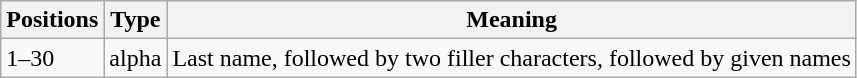<table class="wikitable">
<tr>
<th>Positions</th>
<th>Type</th>
<th>Meaning</th>
</tr>
<tr>
<td>1–30</td>
<td>alpha</td>
<td>Last name, followed by two filler characters, followed by given names</td>
</tr>
</table>
